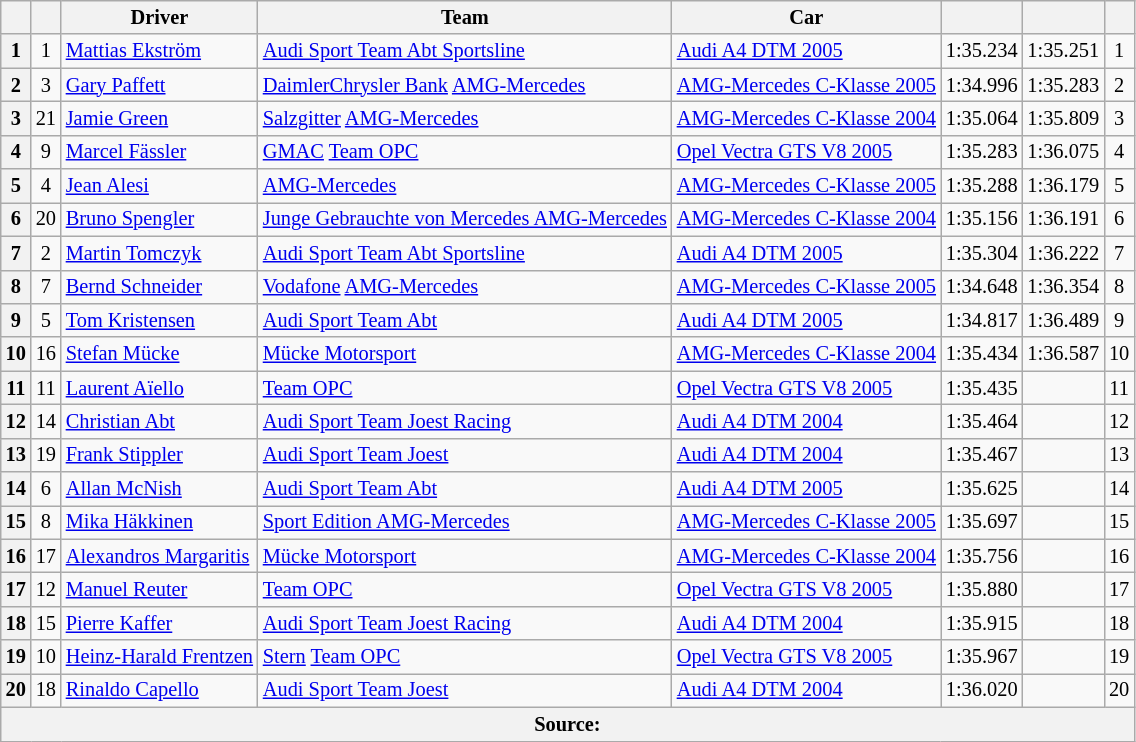<table class="wikitable sortable" style="font-size: 85%">
<tr>
<th></th>
<th></th>
<th>Driver</th>
<th>Team</th>
<th>Car</th>
<th></th>
<th></th>
<th></th>
</tr>
<tr>
<th>1</th>
<td align="center">1</td>
<td> <a href='#'>Mattias Ekström</a></td>
<td><a href='#'>Audi Sport Team Abt Sportsline</a></td>
<td><a href='#'>Audi A4 DTM 2005</a></td>
<td>1:35.234</td>
<td>1:35.251</td>
<td align="center">1</td>
</tr>
<tr>
<th>2</th>
<td align="center">3</td>
<td> <a href='#'>Gary Paffett</a></td>
<td><a href='#'>DaimlerChrysler Bank</a> <a href='#'>AMG-Mercedes</a></td>
<td><a href='#'>AMG-Mercedes C-Klasse 2005</a></td>
<td>1:34.996</td>
<td>1:35.283</td>
<td align="center">2</td>
</tr>
<tr>
<th>3</th>
<td align="center">21</td>
<td> <a href='#'>Jamie Green</a></td>
<td><a href='#'>Salzgitter</a> <a href='#'>AMG-Mercedes</a></td>
<td><a href='#'>AMG-Mercedes C-Klasse 2004</a></td>
<td>1:35.064</td>
<td>1:35.809</td>
<td align="center">3</td>
</tr>
<tr>
<th>4</th>
<td align="center">9</td>
<td> <a href='#'>Marcel Fässler</a></td>
<td><a href='#'>GMAC</a> <a href='#'>Team OPC</a></td>
<td><a href='#'>Opel Vectra GTS V8 2005</a></td>
<td>1:35.283</td>
<td>1:36.075</td>
<td align="center">4</td>
</tr>
<tr>
<th>5</th>
<td align="center">4</td>
<td> <a href='#'>Jean Alesi</a></td>
<td><a href='#'>AMG-Mercedes</a></td>
<td><a href='#'>AMG-Mercedes C-Klasse 2005</a></td>
<td>1:35.288</td>
<td>1:36.179</td>
<td align="center">5</td>
</tr>
<tr>
<th>6</th>
<td align="center">20</td>
<td> <a href='#'>Bruno Spengler</a></td>
<td><a href='#'>Junge Gebrauchte von Mercedes AMG-Mercedes</a></td>
<td><a href='#'>AMG-Mercedes C-Klasse 2004</a></td>
<td>1:35.156</td>
<td>1:36.191</td>
<td align="center">6</td>
</tr>
<tr>
<th>7</th>
<td align="center">2</td>
<td> <a href='#'>Martin Tomczyk</a></td>
<td><a href='#'>Audi Sport Team Abt Sportsline</a></td>
<td><a href='#'>Audi A4 DTM 2005</a></td>
<td>1:35.304</td>
<td>1:36.222</td>
<td align="center">7</td>
</tr>
<tr>
<th>8</th>
<td align="center">7</td>
<td> <a href='#'>Bernd Schneider</a></td>
<td><a href='#'>Vodafone</a> <a href='#'>AMG-Mercedes</a></td>
<td><a href='#'>AMG-Mercedes C-Klasse 2005</a></td>
<td>1:34.648</td>
<td>1:36.354</td>
<td align="center">8</td>
</tr>
<tr>
<th>9</th>
<td align="center">5</td>
<td> <a href='#'>Tom Kristensen</a></td>
<td><a href='#'>Audi Sport Team Abt</a></td>
<td><a href='#'>Audi A4 DTM 2005</a></td>
<td>1:34.817</td>
<td>1:36.489</td>
<td align="center">9</td>
</tr>
<tr>
<th>10</th>
<td align="center">16</td>
<td> <a href='#'>Stefan Mücke</a></td>
<td><a href='#'>Mücke Motorsport</a></td>
<td><a href='#'>AMG-Mercedes C-Klasse 2004</a></td>
<td>1:35.434</td>
<td>1:36.587</td>
<td align="center">10</td>
</tr>
<tr>
<th>11</th>
<td align="center">11</td>
<td> <a href='#'>Laurent Aïello</a></td>
<td><a href='#'>Team OPC</a></td>
<td><a href='#'>Opel Vectra GTS V8 2005</a></td>
<td>1:35.435</td>
<td></td>
<td align="center">11</td>
</tr>
<tr>
<th>12</th>
<td align="center">14</td>
<td> <a href='#'>Christian Abt</a></td>
<td><a href='#'>Audi Sport Team Joest Racing</a></td>
<td><a href='#'>Audi A4 DTM 2004</a></td>
<td>1:35.464</td>
<td></td>
<td align="center">12</td>
</tr>
<tr>
<th>13</th>
<td align="center">19</td>
<td> <a href='#'>Frank Stippler</a></td>
<td><a href='#'>Audi Sport Team Joest</a></td>
<td><a href='#'>Audi A4 DTM 2004</a></td>
<td>1:35.467</td>
<td></td>
<td align="center">13</td>
</tr>
<tr>
<th>14</th>
<td align="center">6</td>
<td> <a href='#'>Allan McNish</a></td>
<td><a href='#'>Audi Sport Team Abt</a></td>
<td><a href='#'>Audi A4 DTM 2005</a></td>
<td>1:35.625</td>
<td></td>
<td align="center">14</td>
</tr>
<tr>
<th>15</th>
<td align="center">8</td>
<td> <a href='#'>Mika Häkkinen</a></td>
<td><a href='#'>Sport Edition AMG-Mercedes</a></td>
<td><a href='#'>AMG-Mercedes C-Klasse 2005</a></td>
<td>1:35.697</td>
<td></td>
<td align="center">15</td>
</tr>
<tr>
<th>16</th>
<td align="center">17</td>
<td> <a href='#'>Alexandros Margaritis</a></td>
<td><a href='#'>Mücke Motorsport</a></td>
<td><a href='#'>AMG-Mercedes C-Klasse 2004</a></td>
<td>1:35.756</td>
<td></td>
<td align="center">16</td>
</tr>
<tr>
<th>17</th>
<td align="center">12</td>
<td> <a href='#'>Manuel Reuter</a></td>
<td><a href='#'>Team OPC</a></td>
<td><a href='#'>Opel Vectra GTS V8 2005</a></td>
<td>1:35.880</td>
<td></td>
<td align="center">17</td>
</tr>
<tr>
<th>18</th>
<td align="center">15</td>
<td> <a href='#'>Pierre Kaffer</a></td>
<td><a href='#'>Audi Sport Team Joest Racing</a></td>
<td><a href='#'>Audi A4 DTM 2004</a></td>
<td>1:35.915</td>
<td></td>
<td align="center">18</td>
</tr>
<tr>
<th>19</th>
<td align="center">10</td>
<td> <a href='#'>Heinz-Harald Frentzen</a></td>
<td><a href='#'>Stern</a> <a href='#'>Team OPC</a></td>
<td><a href='#'>Opel Vectra GTS V8 2005</a></td>
<td>1:35.967</td>
<td></td>
<td align="center">19</td>
</tr>
<tr>
<th>20</th>
<td align="center">18</td>
<td> <a href='#'>Rinaldo Capello</a></td>
<td><a href='#'>Audi Sport Team Joest</a></td>
<td><a href='#'>Audi A4 DTM 2004</a></td>
<td>1:36.020</td>
<td></td>
<td align="center">20</td>
</tr>
<tr>
<th colspan=8>Source:</th>
</tr>
</table>
